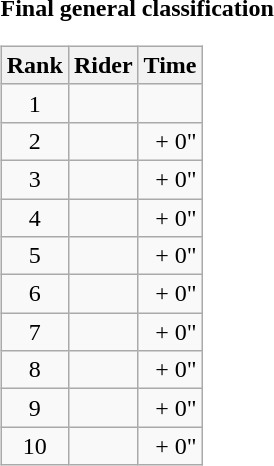<table>
<tr>
<td><strong>Final general classification</strong><br><table class="wikitable">
<tr>
<th scope="col">Rank</th>
<th scope="col">Rider</th>
<th scope="col">Time</th>
</tr>
<tr>
<td style="text-align:center;">1</td>
<td></td>
<td style="text-align:right;"></td>
</tr>
<tr>
<td style="text-align:center;">2</td>
<td></td>
<td style="text-align:right;">+ 0"</td>
</tr>
<tr>
<td style="text-align:center;">3</td>
<td></td>
<td style="text-align:right;">+ 0"</td>
</tr>
<tr>
<td style="text-align:center;">4</td>
<td></td>
<td style="text-align:right;">+ 0"</td>
</tr>
<tr>
<td style="text-align:center;">5</td>
<td></td>
<td style="text-align:right;">+ 0"</td>
</tr>
<tr>
<td style="text-align:center;">6</td>
<td></td>
<td style="text-align:right;">+ 0"</td>
</tr>
<tr>
<td style="text-align:center;">7</td>
<td></td>
<td style="text-align:right;">+ 0"</td>
</tr>
<tr>
<td style="text-align:center;">8</td>
<td></td>
<td style="text-align:right;">+ 0"</td>
</tr>
<tr>
<td style="text-align:center;">9</td>
<td></td>
<td style="text-align:right;">+ 0"</td>
</tr>
<tr>
<td style="text-align:center;">10</td>
<td></td>
<td style="text-align:right;">+ 0"</td>
</tr>
</table>
</td>
</tr>
</table>
